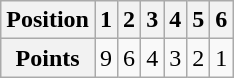<table class="wikitable" align="left">
<tr align="center">
<th><strong>Position</strong></th>
<th>1</th>
<th>2</th>
<th>3</th>
<th>4</th>
<th>5</th>
<th>6</th>
</tr>
<tr align="center">
<th><strong>Points</strong></th>
<td>9</td>
<td>6</td>
<td>4</td>
<td>3</td>
<td>2</td>
<td>1</td>
</tr>
</table>
